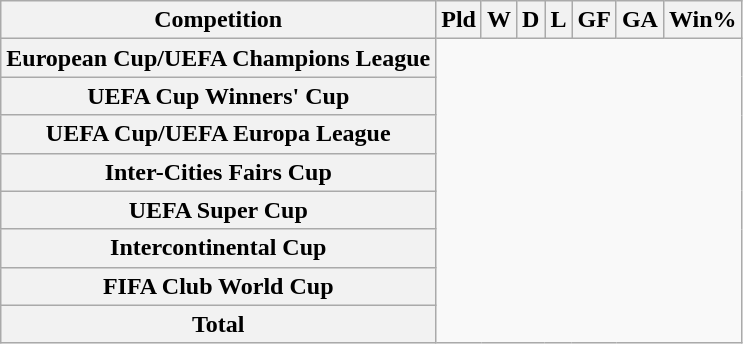<table class="sortable plainrowheaders wikitable">
<tr>
<th scope="col">Competition</th>
<th scope="col">Pld</th>
<th scope="col">W</th>
<th scope="col">D</th>
<th scope="col">L</th>
<th scope="col">GF</th>
<th scope="col">GA</th>
<th scope="col">Win%</th>
</tr>
<tr>
<th scope="row">European Cup/UEFA Champions League<br></th>
</tr>
<tr>
<th scope="row">UEFA Cup Winners' Cup<br></th>
</tr>
<tr>
<th scope="row">UEFA Cup/UEFA Europa League<br></th>
</tr>
<tr>
<th scope="row">Inter-Cities Fairs Cup<br></th>
</tr>
<tr>
<th scope="row">UEFA Super Cup<br></th>
</tr>
<tr>
<th scope="row">Intercontinental Cup<br></th>
</tr>
<tr>
<th scope="row">FIFA Club World Cup<br></th>
</tr>
<tr>
<th scope="row"><strong>Total</strong><br></th>
</tr>
</table>
